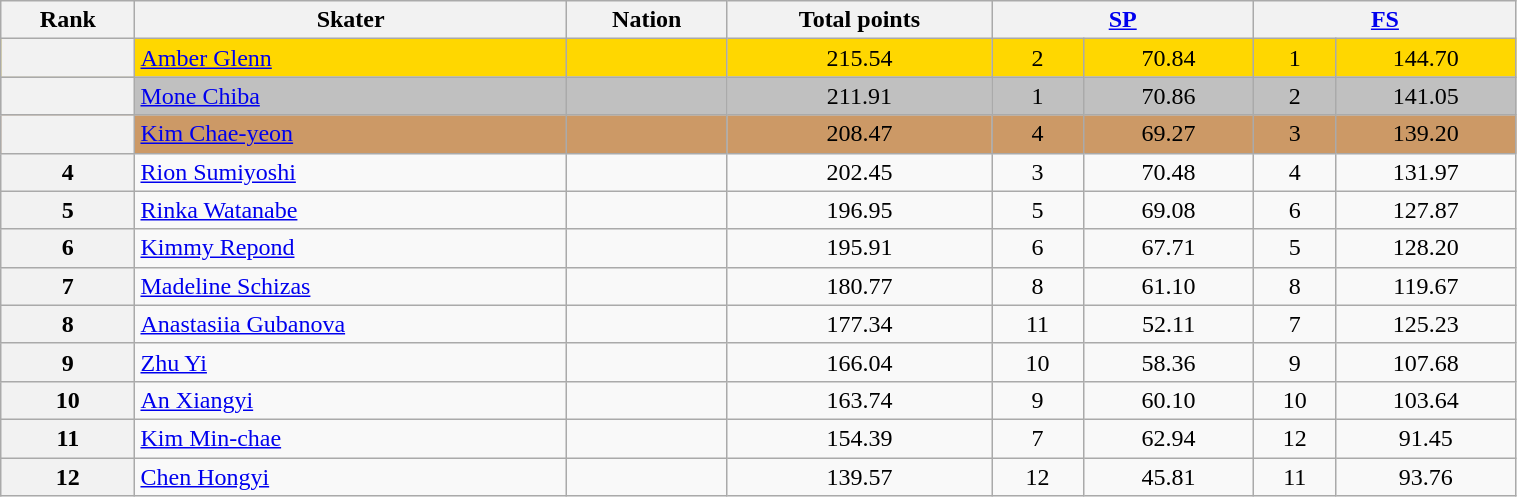<table class="wikitable sortable" style="text-align:center;" width="80%">
<tr>
<th scope="col">Rank</th>
<th scope="col">Skater</th>
<th scope="col">Nation</th>
<th scope="col">Total points</th>
<th scope="col" colspan="2" width="80px"><a href='#'>SP</a></th>
<th scope="col" colspan="2" width="80px"><a href='#'>FS</a></th>
</tr>
<tr bgcolor="gold">
<th scope="row"></th>
<td align="left"><a href='#'>Amber Glenn</a></td>
<td align="left"></td>
<td>215.54</td>
<td>2</td>
<td>70.84</td>
<td>1</td>
<td>144.70</td>
</tr>
<tr bgcolor="silver">
<th scope="row"></th>
<td align="left"><a href='#'>Mone Chiba</a></td>
<td align="left"></td>
<td>211.91</td>
<td>1</td>
<td>70.86</td>
<td>2</td>
<td>141.05</td>
</tr>
<tr bgcolor="cc9966">
<th scope="row"></th>
<td align="left"><a href='#'>Kim Chae-yeon</a></td>
<td align="left"></td>
<td>208.47</td>
<td>4</td>
<td>69.27</td>
<td>3</td>
<td>139.20</td>
</tr>
<tr>
<th scope="row">4</th>
<td align="left"><a href='#'>Rion Sumiyoshi</a></td>
<td align="left"></td>
<td>202.45</td>
<td>3</td>
<td>70.48</td>
<td>4</td>
<td>131.97</td>
</tr>
<tr>
<th scope="row">5</th>
<td align="left"><a href='#'>Rinka Watanabe</a></td>
<td align="left"></td>
<td>196.95</td>
<td>5</td>
<td>69.08</td>
<td>6</td>
<td>127.87</td>
</tr>
<tr>
<th scope="row">6</th>
<td align="left"><a href='#'>Kimmy Repond</a></td>
<td align="left"></td>
<td>195.91</td>
<td>6</td>
<td>67.71</td>
<td>5</td>
<td>128.20</td>
</tr>
<tr>
<th scope="row">7</th>
<td align="left"><a href='#'>Madeline Schizas</a></td>
<td align="left"></td>
<td>180.77</td>
<td>8</td>
<td>61.10</td>
<td>8</td>
<td>119.67</td>
</tr>
<tr>
<th scope="row">8</th>
<td align="left"><a href='#'>Anastasiia Gubanova</a></td>
<td align="left"></td>
<td>177.34</td>
<td>11</td>
<td>52.11</td>
<td>7</td>
<td>125.23</td>
</tr>
<tr>
<th scope="row">9</th>
<td align="left"><a href='#'>Zhu Yi</a></td>
<td align="left"></td>
<td>166.04</td>
<td>10</td>
<td>58.36</td>
<td>9</td>
<td>107.68</td>
</tr>
<tr>
<th scope="row">10</th>
<td align="left"><a href='#'>An Xiangyi</a></td>
<td align="left"></td>
<td>163.74</td>
<td>9</td>
<td>60.10</td>
<td>10</td>
<td>103.64</td>
</tr>
<tr>
<th scope="row">11</th>
<td align="left"><a href='#'>Kim Min-chae</a></td>
<td align="left"></td>
<td>154.39</td>
<td>7</td>
<td>62.94</td>
<td>12</td>
<td>91.45</td>
</tr>
<tr>
<th scope="row">12</th>
<td align="left"><a href='#'>Chen Hongyi</a></td>
<td align="left"></td>
<td>139.57</td>
<td>12</td>
<td>45.81</td>
<td>11</td>
<td>93.76</td>
</tr>
</table>
